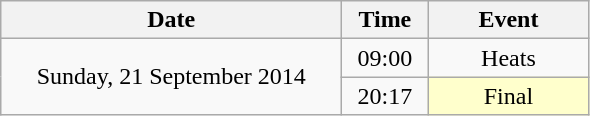<table class = "wikitable" style="text-align:center;">
<tr>
<th width=220>Date</th>
<th width=50>Time</th>
<th width=100>Event</th>
</tr>
<tr>
<td rowspan=2>Sunday, 21 September 2014</td>
<td>09:00</td>
<td>Heats</td>
</tr>
<tr>
<td>20:17</td>
<td bgcolor=ffffcc>Final</td>
</tr>
</table>
